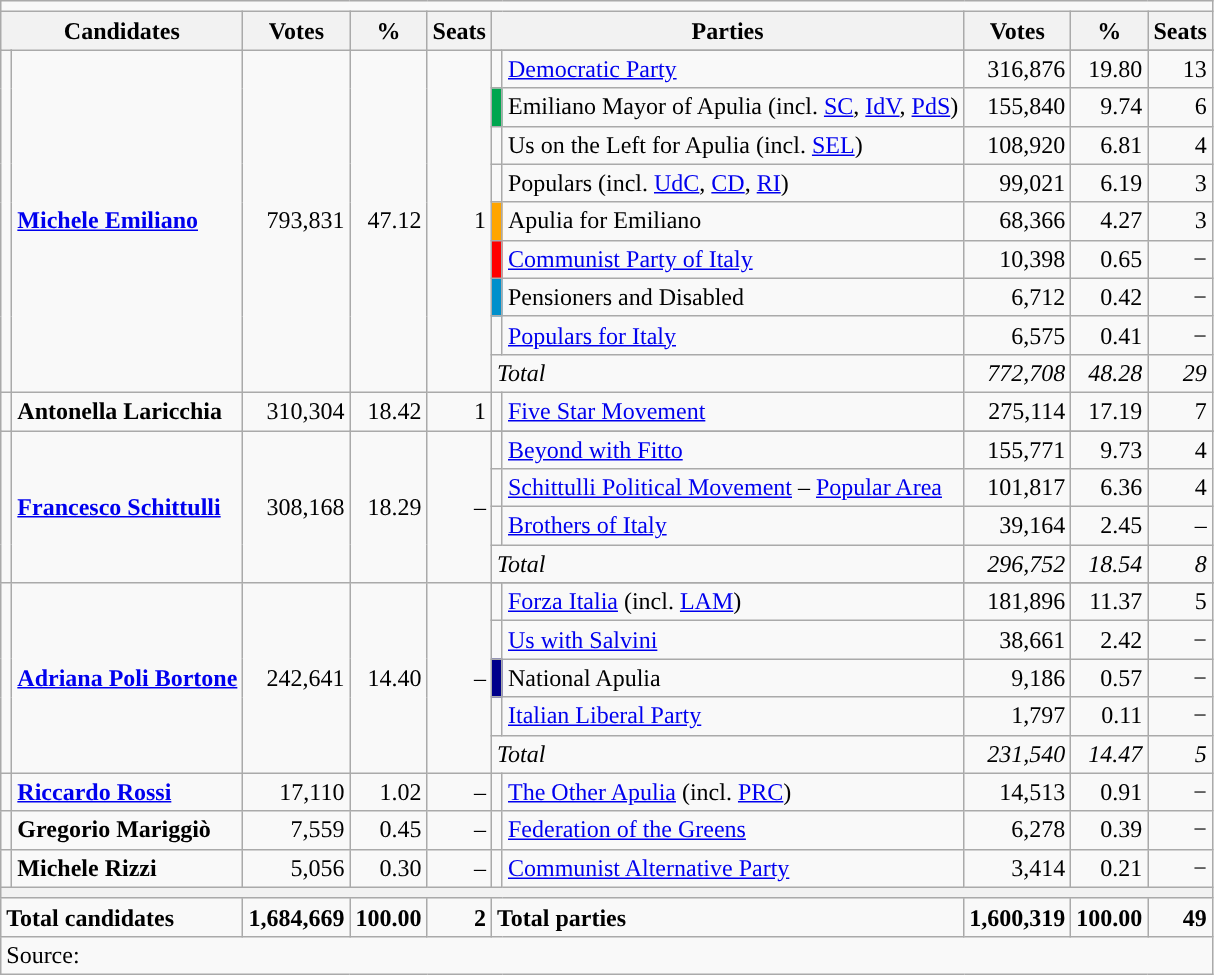<table class="wikitable">
<tr>
<td colspan=10></td>
</tr>
<tr>
<th colspan=2>Candidates</th>
<th>Votes</th>
<th>%</th>
<th>Seats</th>
<th colspan=2>Parties</th>
<th>Votes</th>
<th>%</th>
<th>Seats</th>
</tr>
<tr>
<td rowspan=10></td>
<td rowspan=10><strong><a href='#'>Michele Emiliano</a></strong></td>
<td rowspan=10 align=right>793,831</td>
<td rowspan=10 align=right>47.12</td>
<td rowspan=10 align=right>1</td>
</tr>
<tr>
<td></td>
<td><a href='#'>Democratic Party</a></td>
<td align=right>316,876</td>
<td align=right>19.80</td>
<td align=right>13</td>
</tr>
<tr>
<td bgcolor="#00A64F"></td>
<td>Emiliano Mayor of Apulia (incl. <a href='#'>SC</a>, <a href='#'>IdV</a>, <a href='#'>PdS</a>)</td>
<td align=right>155,840</td>
<td align=right>9.74</td>
<td align=right>6</td>
</tr>
<tr>
<td></td>
<td>Us on the Left for Apulia (incl. <a href='#'>SEL</a>)</td>
<td align=right>108,920</td>
<td align=right>6.81</td>
<td align=right>4</td>
</tr>
<tr>
<td></td>
<td>Populars (incl. <a href='#'>UdC</a>, <a href='#'>CD</a>, <a href='#'>RI</a>)</td>
<td align=right>99,021</td>
<td align=right>6.19</td>
<td align=right>3</td>
</tr>
<tr>
<td bgcolor="orange"></td>
<td>Apulia for Emiliano</td>
<td align=right>68,366</td>
<td align=right>4.27</td>
<td align=right>3</td>
</tr>
<tr>
<td bgcolor="red"></td>
<td><a href='#'>Communist Party of Italy</a></td>
<td align=right>10,398</td>
<td align=right>0.65</td>
<td align=right>−</td>
</tr>
<tr>
<td bgcolor="#0090CC"></td>
<td>Pensioners and Disabled</td>
<td align=right>6,712</td>
<td align=right>0.42</td>
<td align=right>−</td>
</tr>
<tr>
<td></td>
<td><a href='#'>Populars for Italy</a></td>
<td align=right>6,575</td>
<td align=right>0.41</td>
<td align=right>−</td>
</tr>
<tr>
<td colspan=2><em>Total</em></td>
<td align=right><em>772,708</em></td>
<td align=right><em>48.28</em></td>
<td align=right><em>29</em></td>
</tr>
<tr>
<td></td>
<td><strong>Antonella Laricchia</strong></td>
<td align=right>310,304</td>
<td align=right>18.42</td>
<td align=right>1</td>
<td></td>
<td><a href='#'>Five Star Movement</a></td>
<td align=right>275,114</td>
<td align=right>17.19</td>
<td align=right>7</td>
</tr>
<tr>
<td rowspan=5></td>
<td rowspan=5><strong><a href='#'>Francesco Schittulli</a></strong></td>
<td rowspan=5 align=right>308,168</td>
<td rowspan=5 align=right>18.29</td>
<td rowspan=5 align=right>–</td>
</tr>
<tr>
<td></td>
<td><a href='#'>Beyond with Fitto</a></td>
<td align=right>155,771</td>
<td align=right>9.73</td>
<td align=right>4</td>
</tr>
<tr>
<td></td>
<td><a href='#'>Schittulli Political Movement</a> – <a href='#'>Popular Area</a></td>
<td align=right>101,817</td>
<td align=right>6.36</td>
<td align=right>4</td>
</tr>
<tr>
<td></td>
<td><a href='#'>Brothers of Italy</a></td>
<td align=right>39,164</td>
<td align=right>2.45</td>
<td align=right>–</td>
</tr>
<tr>
<td colspan=2><em>Total</em></td>
<td align=right><em>296,752</em></td>
<td align=right><em>18.54</em></td>
<td align=right><em>8</em></td>
</tr>
<tr>
<td rowspan=6></td>
<td rowspan=6><strong><a href='#'>Adriana Poli Bortone</a></strong></td>
<td rowspan=6 align=right>242,641</td>
<td rowspan=6 align=right>14.40</td>
<td rowspan=6 align=right>–</td>
</tr>
<tr>
<td></td>
<td><a href='#'>Forza Italia</a> (incl. <a href='#'>LAM</a>)</td>
<td align=right>181,896</td>
<td align=right>11.37</td>
<td align=right>5</td>
</tr>
<tr>
<td></td>
<td><a href='#'>Us with Salvini</a></td>
<td align=right>38,661</td>
<td align=right>2.42</td>
<td align=right>−</td>
</tr>
<tr>
<td bgcolor="darkblue"></td>
<td>National Apulia</td>
<td align=right>9,186</td>
<td align=right>0.57</td>
<td align=right>−</td>
</tr>
<tr>
<td></td>
<td><a href='#'>Italian Liberal Party</a></td>
<td align=right>1,797</td>
<td align=right>0.11</td>
<td align=right>−</td>
</tr>
<tr>
<td colspan=2><em>Total</em></td>
<td align=right><em>231,540</em></td>
<td align=right><em>14.47</em></td>
<td align=right><em>5</em></td>
</tr>
<tr>
<td></td>
<td><strong><a href='#'>Riccardo Rossi</a></strong></td>
<td align=right>17,110</td>
<td align=right>1.02</td>
<td align=right>–</td>
<td></td>
<td><a href='#'>The Other Apulia</a> (incl. <a href='#'>PRC</a>)</td>
<td align=right>14,513</td>
<td align=right>0.91</td>
<td align=right>−</td>
</tr>
<tr>
<td></td>
<td><strong>Gregorio Mariggiò</strong></td>
<td align=right>7,559</td>
<td align=right>0.45</td>
<td align=right>–</td>
<td></td>
<td><a href='#'>Federation of the Greens</a></td>
<td align=right>6,278</td>
<td align=right>0.39</td>
<td align=right>−</td>
</tr>
<tr>
<td></td>
<td><strong>Michele Rizzi</strong></td>
<td align=right>5,056</td>
<td align=right>0.30</td>
<td align=right>–</td>
<td></td>
<td><a href='#'>Communist Alternative Party</a></td>
<td align=right>3,414</td>
<td align=right>0.21</td>
<td align=right>−</td>
</tr>
<tr>
<th colspan=10></th>
</tr>
<tr>
<td colspan=2><strong>Total candidates</strong></td>
<td align=right><strong>1,684,669</strong></td>
<td align=right><strong>100.00</strong></td>
<td align=right><strong>2</strong></td>
<td colspan=2><strong>Total parties</strong></td>
<td align=right><strong>1,600,319</strong></td>
<td align=right><strong>100.00</strong></td>
<td align=right><strong>49</strong></td>
</tr>
<tr>
<td colspan=10>Source: </td>
</tr>
</table>
